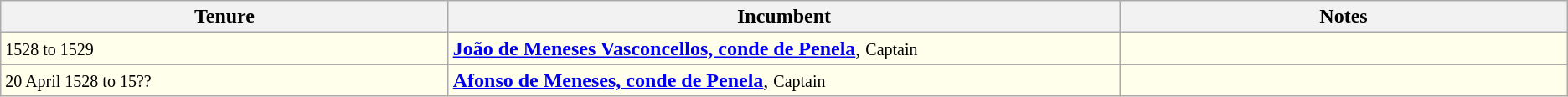<table class="wikitable">
<tr align=left>
<th width="20%">Tenure</th>
<th width="30%">Incumbent</th>
<th width="20%">Notes</th>
</tr>
<tr valign=top bgcolor="#ffffec">
<td><small>1528 to 1529</small></td>
<td><strong><a href='#'>João de Meneses Vasconcellos, conde de Penela</a></strong>, <small>Captain</small></td>
<td></td>
</tr>
<tr valign=top bgcolor="#ffffec">
<td><small>20 April 1528 to 15??</small></td>
<td><strong><a href='#'>Afonso de Meneses, conde de Penela</a></strong>, <small>Captain</small></td>
<td></td>
</tr>
</table>
